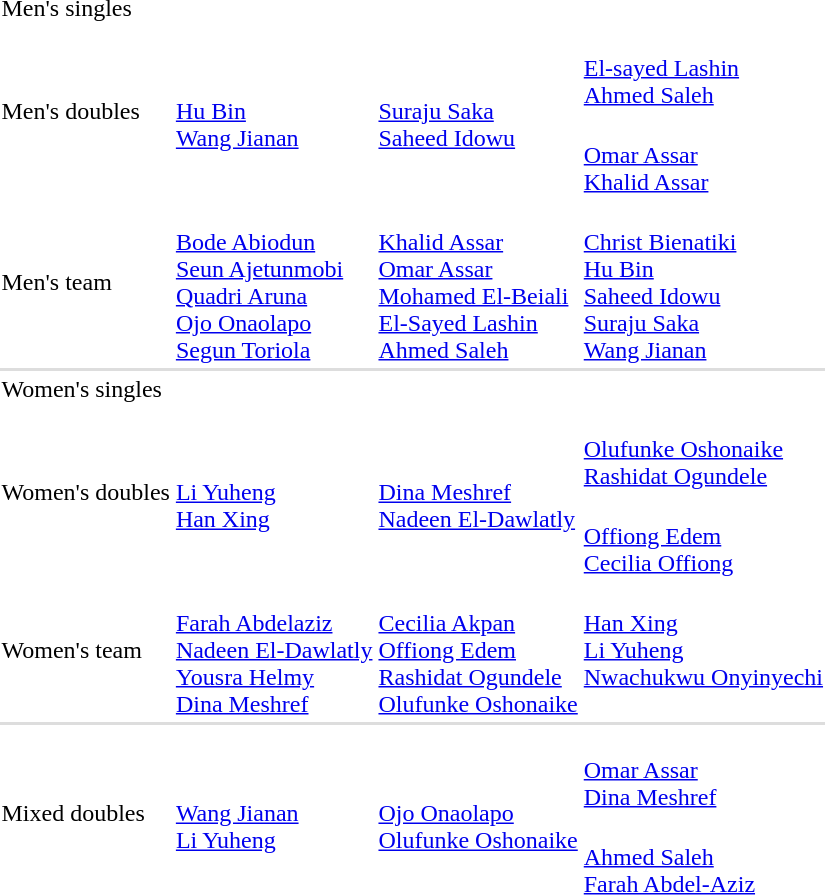<table>
<tr>
<td rowspan=2>Men's singles<br></td>
<td rowspan=2></td>
<td rowspan=2></td>
<td></td>
</tr>
<tr>
<td></td>
</tr>
<tr>
<td rowspan=2>Men's doubles<br></td>
<td rowspan=2><br><a href='#'>Hu Bin</a><br><a href='#'>Wang Jianan</a></td>
<td rowspan=2><br><a href='#'>Suraju Saka</a><br><a href='#'>Saheed Idowu</a></td>
<td><br><a href='#'>El-sayed Lashin</a><br><a href='#'>Ahmed Saleh</a></td>
</tr>
<tr>
<td><br><a href='#'>Omar Assar</a><br><a href='#'>Khalid Assar</a></td>
</tr>
<tr>
<td>Men's team</td>
<td><br><a href='#'>Bode Abiodun</a><br><a href='#'>Seun Ajetunmobi</a><br><a href='#'>Quadri Aruna</a><br><a href='#'>Ojo Onaolapo</a><br><a href='#'>Segun Toriola</a></td>
<td><br><a href='#'>Khalid Assar</a><br><a href='#'>Omar Assar</a><br><a href='#'>Mohamed El-Beiali</a><br><a href='#'>El-Sayed Lashin</a><br><a href='#'>Ahmed Saleh</a></td>
<td><br><a href='#'>Christ Bienatiki</a><br><a href='#'>Hu Bin</a><br><a href='#'>Saheed Idowu</a><br><a href='#'>Suraju Saka</a><br><a href='#'>Wang Jianan</a></td>
</tr>
<tr bgcolor=#DDDDDD>
<td colspan=7></td>
</tr>
<tr>
<td rowspan=2>Women's singles<br></td>
<td rowspan=2></td>
<td rowspan=2></td>
<td></td>
</tr>
<tr>
<td></td>
</tr>
<tr>
<td rowspan=2>Women's doubles<br></td>
<td rowspan=2><br><a href='#'>Li Yuheng</a><br><a href='#'>Han Xing</a></td>
<td rowspan=2><br><a href='#'>Dina Meshref</a><br><a href='#'>Nadeen El-Dawlatly</a></td>
<td><br><a href='#'>Olufunke Oshonaike</a><br><a href='#'>Rashidat Ogundele</a></td>
</tr>
<tr>
<td><br><a href='#'>Offiong Edem</a><br><a href='#'>Cecilia Offiong</a></td>
</tr>
<tr>
<td>Women's team</td>
<td valign=top><br><a href='#'>Farah Abdelaziz</a><br><a href='#'>Nadeen El-Dawlatly</a><br><a href='#'>Yousra Helmy</a><br><a href='#'>Dina Meshref</a></td>
<td valign=top><br><a href='#'>Cecilia Akpan</a><br><a href='#'>Offiong Edem</a><br><a href='#'>Rashidat Ogundele</a><br><a href='#'>Olufunke Oshonaike</a></td>
<td valign=top><br><a href='#'>Han Xing</a><br><a href='#'>Li Yuheng</a><br><a href='#'>Nwachukwu Onyinyechi</a></td>
</tr>
<tr bgcolor=#DDDDDD>
<td colspan=7></td>
</tr>
<tr>
<td rowspan=2>Mixed doubles<br></td>
<td rowspan=2><br><a href='#'>Wang Jianan</a><br><a href='#'>Li Yuheng</a></td>
<td rowspan=2><br><a href='#'>Ojo Onaolapo</a><br><a href='#'>Olufunke Oshonaike</a></td>
<td><br><a href='#'>Omar Assar</a><br><a href='#'>Dina Meshref</a></td>
</tr>
<tr>
<td><br><a href='#'>Ahmed Saleh</a><br><a href='#'>Farah Abdel-Aziz</a></td>
</tr>
</table>
